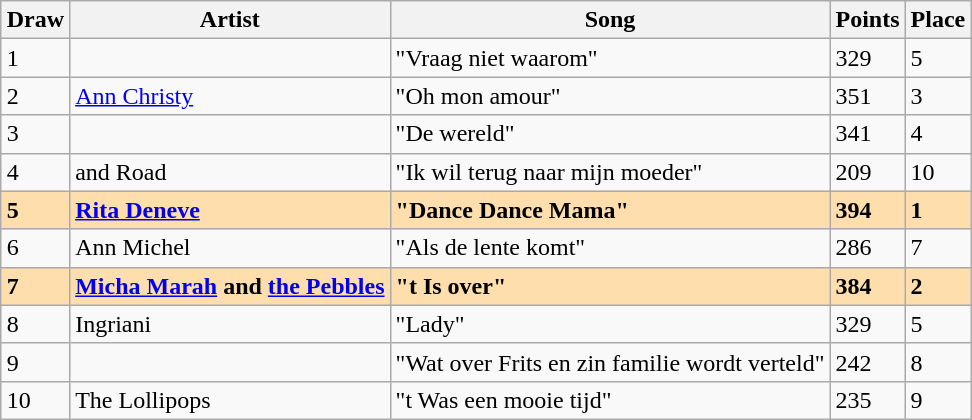<table class="sortable wikitable" style="margin: 1em auto 1em auto">
<tr>
<th>Draw</th>
<th>Artist</th>
<th>Song</th>
<th>Points</th>
<th>Place</th>
</tr>
<tr>
<td>1</td>
<td></td>
<td>"Vraag niet waarom"</td>
<td>329</td>
<td>5</td>
</tr>
<tr>
<td>2</td>
<td><a href='#'>Ann Christy</a></td>
<td>"Oh mon amour"</td>
<td>351</td>
<td>3</td>
</tr>
<tr>
<td>3</td>
<td></td>
<td>"De wereld"</td>
<td>341</td>
<td>4</td>
</tr>
<tr>
<td>4</td>
<td> and Road</td>
<td>"Ik wil terug naar mijn moeder"</td>
<td>209</td>
<td>10</td>
</tr>
<tr style="font-weight:bold; background:navajowhite;">
<td>5</td>
<td><a href='#'>Rita Deneve</a></td>
<td>"Dance Dance Mama"</td>
<td>394</td>
<td>1</td>
</tr>
<tr>
<td>6</td>
<td>Ann Michel</td>
<td>"Als de lente komt"</td>
<td>286</td>
<td>7</td>
</tr>
<tr style="font-weight:bold; background:navajowhite;">
<td>7</td>
<td><a href='#'>Micha Marah</a> and <a href='#'>the Pebbles</a></td>
<td>"t Is over"</td>
<td>384</td>
<td>2</td>
</tr>
<tr>
<td>8</td>
<td>Ingriani</td>
<td>"Lady"</td>
<td>329</td>
<td>5</td>
</tr>
<tr>
<td>9</td>
<td></td>
<td>"Wat over Frits en zin familie wordt verteld"</td>
<td>242</td>
<td>8</td>
</tr>
<tr>
<td>10</td>
<td>The Lollipops</td>
<td>"t Was een mooie tijd"</td>
<td>235</td>
<td>9</td>
</tr>
</table>
